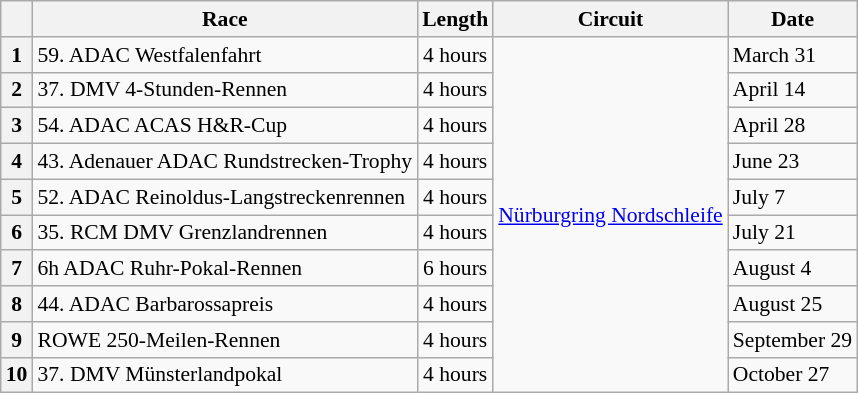<table class="wikitable" style="font-size: 90%;">
<tr>
<th></th>
<th>Race</th>
<th>Length</th>
<th>Circuit</th>
<th>Date</th>
</tr>
<tr>
<th>1</th>
<td>59. ADAC Westfalenfahrt</td>
<td align=center>4 hours</td>
<td rowspan=10> <a href='#'>Nürburgring Nordschleife</a></td>
<td>March 31</td>
</tr>
<tr>
<th>2</th>
<td>37. DMV 4-Stunden-Rennen</td>
<td align=center>4 hours</td>
<td>April 14</td>
</tr>
<tr>
<th>3</th>
<td>54. ADAC ACAS H&R-Cup</td>
<td align=center>4 hours</td>
<td>April 28</td>
</tr>
<tr>
<th>4</th>
<td>43. Adenauer ADAC Rundstrecken-Trophy</td>
<td align=center>4 hours</td>
<td>June 23</td>
</tr>
<tr>
<th>5</th>
<td>52. ADAC Reinoldus-Langstreckenrennen</td>
<td align=center>4 hours</td>
<td>July 7</td>
</tr>
<tr>
<th>6</th>
<td>35. RCM DMV Grenzlandrennen</td>
<td align=center>4 hours</td>
<td>July 21</td>
</tr>
<tr>
<th>7</th>
<td>6h ADAC Ruhr-Pokal-Rennen</td>
<td align=center>6 hours</td>
<td>August 4</td>
</tr>
<tr>
<th>8</th>
<td>44. ADAC Barbarossapreis</td>
<td align=center>4 hours</td>
<td>August 25</td>
</tr>
<tr>
<th>9</th>
<td>ROWE 250-Meilen-Rennen</td>
<td align=center>4 hours</td>
<td>September 29</td>
</tr>
<tr>
<th>10</th>
<td>37. DMV Münsterlandpokal</td>
<td align=center>4 hours</td>
<td>October 27</td>
</tr>
</table>
